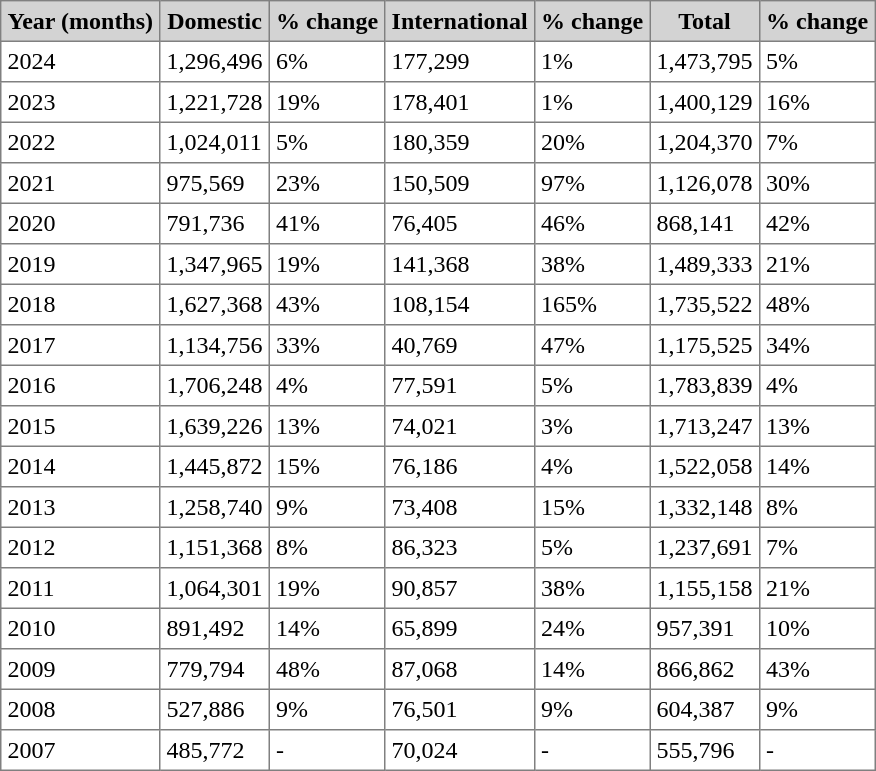<table class="toccolours" border="1" cellpadding="4" style="border-collapse:collapse">
<tr bgcolor=lightgrey>
<th>Year (months)</th>
<th>Domestic</th>
<th>% change</th>
<th>International</th>
<th>% change</th>
<th>Total</th>
<th>% change</th>
</tr>
<tr>
<td>2024</td>
<td>1,296,496</td>
<td> 6%</td>
<td>177,299</td>
<td> 1%</td>
<td>1,473,795</td>
<td> 5%</td>
</tr>
<tr>
<td>2023</td>
<td>1,221,728</td>
<td> 19%</td>
<td>178,401</td>
<td> 1%</td>
<td>1,400,129</td>
<td> 16%</td>
</tr>
<tr>
<td>2022</td>
<td>1,024,011</td>
<td> 5%</td>
<td>180,359</td>
<td> 20%</td>
<td>1,204,370</td>
<td> 7%</td>
</tr>
<tr>
<td>2021</td>
<td>975,569</td>
<td> 23%</td>
<td>150,509</td>
<td> 97%</td>
<td>1,126,078</td>
<td> 30%</td>
</tr>
<tr>
<td>2020</td>
<td>791,736</td>
<td> 41%</td>
<td>76,405</td>
<td> 46%</td>
<td>868,141</td>
<td> 42%</td>
</tr>
<tr>
<td>2019</td>
<td>1,347,965</td>
<td> 19%</td>
<td>141,368</td>
<td> 38%</td>
<td>1,489,333</td>
<td> 21%</td>
</tr>
<tr>
<td>2018</td>
<td>1,627,368</td>
<td> 43%</td>
<td>108,154</td>
<td> 165%</td>
<td>1,735,522</td>
<td> 48%</td>
</tr>
<tr>
<td>2017</td>
<td>1,134,756</td>
<td> 33%</td>
<td>40,769</td>
<td> 47%</td>
<td>1,175,525</td>
<td> 34%</td>
</tr>
<tr>
<td>2016</td>
<td>1,706,248</td>
<td> 4%</td>
<td>77,591</td>
<td> 5%</td>
<td>1,783,839</td>
<td> 4%</td>
</tr>
<tr>
<td>2015</td>
<td>1,639,226</td>
<td> 13%</td>
<td>74,021</td>
<td> 3%</td>
<td>1,713,247</td>
<td> 13%</td>
</tr>
<tr>
<td>2014</td>
<td>1,445,872</td>
<td> 15%</td>
<td>76,186</td>
<td> 4%</td>
<td>1,522,058</td>
<td> 14%</td>
</tr>
<tr>
<td>2013</td>
<td>1,258,740</td>
<td> 9%</td>
<td>73,408</td>
<td> 15%</td>
<td>1,332,148</td>
<td> 8%</td>
</tr>
<tr>
<td>2012</td>
<td>1,151,368</td>
<td> 8%</td>
<td>86,323</td>
<td> 5%</td>
<td>1,237,691</td>
<td> 7%</td>
</tr>
<tr>
<td>2011</td>
<td>1,064,301</td>
<td> 19%</td>
<td>90,857</td>
<td> 38%</td>
<td>1,155,158</td>
<td> 21%</td>
</tr>
<tr>
<td>2010</td>
<td>891,492</td>
<td> 14%</td>
<td>65,899</td>
<td> 24%</td>
<td>957,391</td>
<td> 10%</td>
</tr>
<tr>
<td>2009</td>
<td>779,794</td>
<td> 48%</td>
<td>87,068</td>
<td> 14%</td>
<td>866,862</td>
<td> 43%</td>
</tr>
<tr>
<td>2008</td>
<td>527,886</td>
<td> 9%</td>
<td>76,501</td>
<td> 9%</td>
<td>604,387</td>
<td> 9%</td>
</tr>
<tr>
<td>2007</td>
<td>485,772</td>
<td>-</td>
<td>70,024</td>
<td>-</td>
<td>555,796</td>
<td>-</td>
</tr>
</table>
